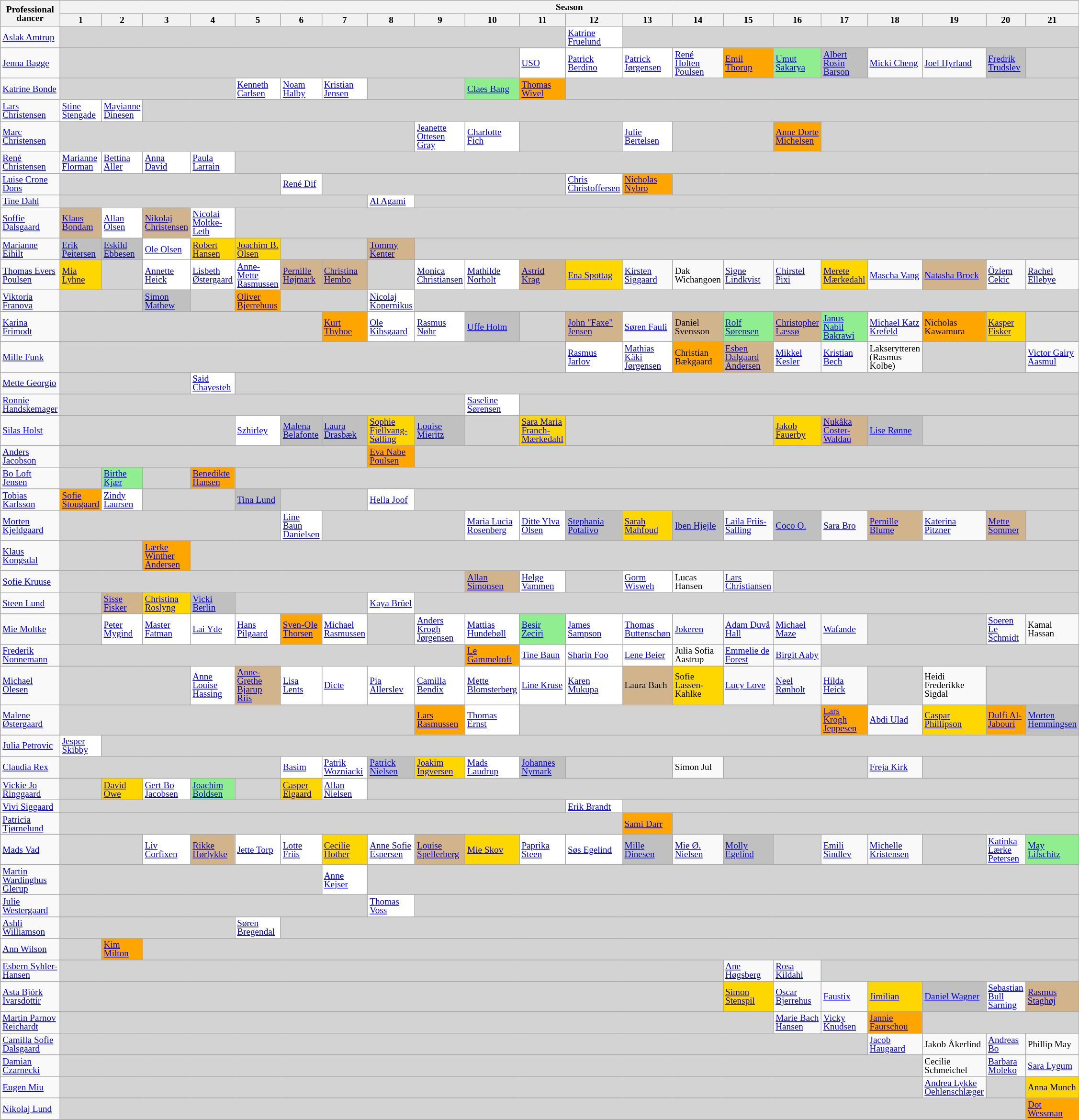<table class="wikitable collapsible collapsed" style="margin:auto; font-size:80%; line-height:12px;">
<tr>
<th rowspan=2>Professional dancer</th>
<th colspan="21">Season</th>
</tr>
<tr>
<th>1</th>
<th>2</th>
<th>3</th>
<th>4</th>
<th>5</th>
<th>6</th>
<th>7</th>
<th>8</th>
<th>9</th>
<th>10</th>
<th>11</th>
<th>12</th>
<th>13</th>
<th>14</th>
<th>15</th>
<th>16</th>
<th>17</th>
<th>18</th>
<th>19</th>
<th>20</th>
<th>21</th>
</tr>
<tr>
<td style="text-align:left;"><a href='#'>Aslak Amtrup</a></td>
<td colspan="11" style="background:lightgrey;"></td>
<td style="background:white;"><a href='#'>Katrine Fruelund</a></td>
<td colspan="10" style="background:lightgrey;"></td>
</tr>
<tr>
<td style="text-align:left;"><a href='#'>Jenna Bagge</a></td>
<td colspan="10" style="background:lightgrey;"></td>
<td style="background:white;"><a href='#'>USO</a></td>
<td style="background:white;"><a href='#'>Patrick Berdino</a></td>
<td style="background:white;"><a href='#'>Patrick Jørgensen</a></td>
<td><a href='#'>René Holten Poulsen</a></td>
<td style="background:Orange;"><a href='#'>Emil Thorup</a></td>
<td style="background:lightgreen;"><a href='#'>Umut Sakarya</a></td>
<td style="background:silver;"><a href='#'>Albert Rosin Barson</a></td>
<td><a href='#'>Micki Cheng</a></td>
<td><a href='#'>Joel Hyrland</a></td>
<td style="background:silver;"><a href='#'>Fredrik Trudslev</a></td>
<td style="background:lightgrey;"></td>
</tr>
<tr>
<td style="text-align:left;"><a href='#'>Katrine Bonde</a></td>
<td colspan="4" style="background:lightgrey;"></td>
<td style="background:white;"><a href='#'>Kenneth Carlsen</a></td>
<td style="background:white;"><a href='#'>Noam Halby</a></td>
<td style="background:white;"><a href='#'>Kristian Jensen</a></td>
<td colspan="2" style="background:lightgrey;"></td>
<td style="background:lightgreen;"><a href='#'>Claes Bang</a></td>
<td style="background:orange;"><a href='#'>Thomas Wivel</a></td>
<td colspan="10" style="background:lightgrey;"></td>
</tr>
<tr>
<td style="text-align:left;"><a href='#'>Lars Christensen</a></td>
<td style="background:white;"><a href='#'>Stine Stengade</a></td>
<td style="background:white;"><a href='#'>Mayianne Dinesen</a></td>
<td colspan="20" style="background:lightgrey;"></td>
</tr>
<tr>
<td style="text-align:left;"><a href='#'>Marc Christensen</a></td>
<td colspan="8" style="background:lightgrey;"></td>
<td style="background:white;"><a href='#'>Jeanette Ottesen Gray</a></td>
<td style="background:white;"><a href='#'>Charlotte Fich</a></td>
<td colspan="2" style="background:lightgrey;"></td>
<td style="background:white;"><a href='#'>Julie Bertelsen</a></td>
<td colspan="2" style="background:lightgrey;"></td>
<td style="background:Orange;"><a href='#'>Anne Dorte Michelsen</a></td>
<td colspan="5" style="background:lightgrey;"></td>
</tr>
<tr>
<td style="text-align:left;"><a href='#'>René Christensen</a></td>
<td style="background:white;"><a href='#'>Marianne Florman</a></td>
<td style="background:white;"><a href='#'>Bettina Aller</a></td>
<td style="background:white;"><a href='#'>Anna David</a></td>
<td style="background:white;"><a href='#'>Paula Larrain</a></td>
<td colspan="17" style="background:lightgrey;"></td>
</tr>
<tr>
<td style="text-align:left;"><a href='#'>Luise Crone Dons</a></td>
<td colspan="5" style="background:lightgrey;"></td>
<td style="background:white;"><a href='#'>René Dif</a></td>
<td colspan="5" style="background:lightgrey;"></td>
<td style="background:white;"><a href='#'>Chris Christoffersen</a></td>
<td style="background:Orange;"><a href='#'>Nicholas Nybro</a></td>
<td colspan="8" style="background:lightgrey;"></td>
</tr>
<tr>
<td style="text-align:left;"><a href='#'>Tine Dahl</a></td>
<td colspan="7" style="background:lightgrey;"></td>
<td style="background:white;"><a href='#'>Al Agami</a></td>
<td colspan="13" style="background:lightgrey;"></td>
</tr>
<tr>
<td style="text-align:left;"><a href='#'>Soffie Dalsgaard</a></td>
<td style="background:tan;"><a href='#'>Klaus Bondam</a></td>
<td style="background:white;"><a href='#'>Allan Olsen</a></td>
<td style="background:tan;"><a href='#'>Nikolaj Christensen</a></td>
<td style="background:white;"><a href='#'>Nicolai Moltke-Leth</a></td>
<td colspan="17" style="background:lightgrey;"></td>
</tr>
<tr>
<td style="text-align:left;"><a href='#'>Marianne Eihilt</a></td>
<td style="background:silver;"><a href='#'>Erik Peitersen</a></td>
<td style="background:silver;"><a href='#'>Eskild Ebbesen</a></td>
<td style="background:white;"><a href='#'>Ole Olsen</a></td>
<td style="background:gold;"><a href='#'>Robert Hansen</a></td>
<td style="background:gold;"><a href='#'>Joachim B. Olsen</a></td>
<td colspan="2" style="background:lightgrey;"></td>
<td style="background:tan;"><a href='#'>Tommy Kenter</a></td>
<td colspan="13" style="background:lightgrey;"></td>
</tr>
<tr>
<td style="text-align:left;"><a href='#'>Thomas Evers Poulsen</a></td>
<td style="background:gold;"><a href='#'>Mia Lyhne</a></td>
<td colspan="1" style="background:lightgrey;"></td>
<td style="background:white;"><a href='#'>Annette Heick</a></td>
<td style="background:white;"><a href='#'>Lisbeth Østergaard</a></td>
<td style="background:white;"><a href='#'>Anne-Mette Rasmussen</a></td>
<td style="background:tan;"><a href='#'>Pernille Højmark</a></td>
<td style="background:tan;"><a href='#'>Christina Hembo</a></td>
<td colspan="1" style="background:lightgrey;"></td>
<td style="background:white;"><a href='#'>Monica Christiansen</a></td>
<td style="background:white;"><a href='#'>Mathilde Norholt</a></td>
<td style="background:tan;"><a href='#'>Astrid Krag</a></td>
<td style="background:gold;"><a href='#'>Ena Spottag</a></td>
<td style="background:;"><a href='#'>Kirsten Siggaard</a></td>
<td>Dak Wichangoen</td>
<td><a href='#'>Signe Lindkvist</a></td>
<td><a href='#'>Chirstel Pixi</a></td>
<td style="background:gold;"><a href='#'>Merete Mærkedahl</a></td>
<td><a href='#'>Mascha Vang</a></td>
<td style="background:tan;"><a href='#'>Natasha Brock</a></td>
<td><a href='#'>Özlem Cekic</a></td>
<td><a href='#'>Rachel Ellebye</a></td>
</tr>
<tr>
<td style="text-align:left;"><a href='#'>Viktoria Franova</a></td>
<td colspan="2" style="background:lightgrey;"></td>
<td style="background:silver;"><a href='#'>Simon Mathew</a></td>
<td colspan="1" style="background:lightgrey;"></td>
<td style="background:orange;"><a href='#'>Oliver Bjerrehuus</a></td>
<td colspan="2" style="background:lightgrey;"></td>
<td style="background:white;"><a href='#'>Nicolaj Kopernikus</a></td>
<td colspan="13" style="background:lightgrey;"></td>
</tr>
<tr>
<td style="text-align:left;"><a href='#'>Karina Frimodt</a></td>
<td colspan="6" style="background:lightgrey;"></td>
<td style="background:orange;"><a href='#'>Kurt Thyboe</a></td>
<td style="background:white;"><a href='#'>Ole Kibsgaard</a></td>
<td style="background:white;"><a href='#'>Rasmus Nøhr</a></td>
<td style="background:silver;"><a href='#'>Uffe Holm</a></td>
<td colspan="1" style="background:lightgrey;"></td>
<td style="background:tan;"><a href='#'>John "Faxe" Jensen</a></td>
<td style="background:;"><a href='#'>Søren Fauli</a></td>
<td style="background:tan;">Daniel Svensson</td>
<td style="background:lightgreen;"><a href='#'>Rolf Sørensen</a></td>
<td style="background:tan;"><a href='#'>Christopher Læssø</a></td>
<td style="background:lightgreen;"><a href='#'>Janus Nabil Bakrawi</a></td>
<td><a href='#'>Michael Katz Krefeld</a></td>
<td style="background:Orange;">Nicholas Kawamura</td>
<td style="background:gold;"><a href='#'>Kasper Fisker</a></td>
<td style="background:lightgrey;"></td>
</tr>
<tr>
<td style="text-align:left;"><a href='#'>Mille Funk</a></td>
<td colspan="11" style="background:lightgrey;"></td>
<td style="background:white;"><a href='#'>Rasmus Jarlov</a></td>
<td style="background:white;"><a href='#'>Mathias Käki Jørgensen</a></td>
<td style="background:orange;">Christian Bækgaard</td>
<td style="background:tan;"><a href='#'>Esben Dalgaard Andersen</a></td>
<td><a href='#'>Mikkel Kesler</a></td>
<td><a href='#'>Kristian Bech</a></td>
<td>Lakserytteren (Rasmus Kolbe)</td>
<td colspan="2" style="background:lightgrey;"></td>
<td><a href='#'>Victor Gairy Aasmul</a></td>
</tr>
<tr>
<td style="text-align:left;"><a href='#'>Mette Georgio</a></td>
<td colspan="3" style="background:lightgrey;"></td>
<td style="background:white;"><a href='#'>Said Chayesteh</a></td>
<td colspan="17" style="background:lightgrey;"></td>
</tr>
<tr>
<td style="text-align:left;"><a href='#'>Ronnie Handskemager</a></td>
<td colspan="9" style="background:lightgrey;"></td>
<td style="background:white;"><a href='#'>Saseline Sørensen</a></td>
<td colspan="11" style="background:lightgrey;"></td>
</tr>
<tr>
<td style="text-align:left;"><a href='#'>Silas Holst</a></td>
<td colspan="4" style="background:lightgrey;"></td>
<td style="background:white;"><a href='#'>Szhirley</a></td>
<td style="background:silver;"><a href='#'>Malena Belafonte</a></td>
<td style="background:silver;"><a href='#'>Laura Drasbæk</a></td>
<td style="background:gold;"><a href='#'>Sophie Fjellvang-Sølling</a></td>
<td style="background:silver;"><a href='#'>Louise Mieritz</a></td>
<td colspan="1" style="background:lightgrey;"></td>
<td style="background:gold;"><a href='#'>Sara Maria Franch-Mærkedahl</a></td>
<td colspan="4" style="background:lightgrey;"></td>
<td style="background:gold;"><a href='#'>Jakob Fauerby</a></td>
<td style="background:tan;"><a href='#'>Nukâka Coster-Waldau</a></td>
<td style="background:silver;"><a href='#'>Lise Rønne</a></td>
<td colspan="3" style="background:lightgrey;"></td>
</tr>
<tr>
<td style="text-align:left;"><a href='#'>Anders Jacobson</a></td>
<td colspan="7" style="background:lightgrey;"></td>
<td style="background:orange;"><a href='#'>Eva Nabe Poulsen</a></td>
<td colspan="13" style="background:lightgrey;"></td>
</tr>
<tr>
<td style="text-align:left;"><a href='#'>Bo Loft Jensen</a></td>
<td colspan="1" style="background:lightgrey;"></td>
<td style="background:lightgreen;"><a href='#'>Birthe Kjær</a></td>
<td colspan="1" style="background:lightgrey;"></td>
<td style="background:orange;"><a href='#'>Benedikte Hansen</a></td>
<td colspan="17" style="background:lightgrey;"></td>
</tr>
<tr>
<td style="text-align:left;"><a href='#'>Tobias Karlsson</a></td>
<td style="background:orange;"><a href='#'>Sofie Stougaard</a></td>
<td style="background:white;"><a href='#'>Zindy Laursen</a></td>
<td colspan="2" style="background:lightgrey;"></td>
<td style="background:silver;"><a href='#'>Tina Lund</a></td>
<td colspan="2" style="background:lightgrey;"></td>
<td style="background:white;"><a href='#'>Hella Joof</a></td>
<td colspan="13" style="background:lightgrey;"></td>
</tr>
<tr>
<td style="text-align:left;"><a href='#'>Morten Kjeldgaard</a></td>
<td colspan="5" style="background:lightgrey;"></td>
<td style="background:white;"><a href='#'>Line Baun Danielsen</a></td>
<td colspan="3" style="background:lightgrey;"></td>
<td style="background:white;"><a href='#'>Maria Lucia Rosenberg</a></td>
<td style="background:white;"><a href='#'>Ditte Ylva Olsen</a></td>
<td style="background:silver;"><a href='#'>Stephania Potalivo</a></td>
<td style="background:gold;"><a href='#'>Sarah Mahfoud</a></td>
<td style="background:silver;"><a href='#'>Iben Hjejle</a></td>
<td><a href='#'>Laila Friis-Salling</a></td>
<td style="background:silver;"><a href='#'>Coco O.</a></td>
<td><a href='#'>Sara Bro</a></td>
<td style="background:tan;"><a href='#'>Pernille Blume</a></td>
<td><a href='#'>Katerina Pitzner</a></td>
<td style="background:tan;"><a href='#'>Mette Sommer</a></td>
<td style="background:lightgrey;"></td>
</tr>
<tr>
<td style="text-align:left;"><a href='#'>Klaus Kongsdal</a></td>
<td colspan="2" style="background:lightgrey;"></td>
<td style="background:orange;"><a href='#'>Lærke Winther Andersen</a></td>
<td colspan="18" style="background:lightgrey;"></td>
</tr>
<tr>
<td style="text-align:left;"><a href='#'>Sofie Kruuse</a></td>
<td colspan="9" style="background:lightgrey;"></td>
<td style="background:tan;"><a href='#'>Allan Simonsen</a></td>
<td style="background:white;"><a href='#'>Helge Vammen</a></td>
<td colspan="1" style="background:lightgrey;"></td>
<td style="background:white;"><a href='#'>Gorm Wisweh</a></td>
<td>Lucas Hansen</td>
<td><a href='#'>Lars Christiansen</a></td>
<td colspan="6" style="background:lightgrey;"></td>
</tr>
<tr>
<td style="text-align:left;"><a href='#'>Steen Lund</a></td>
<td colspan="1" style="background:lightgrey;"></td>
<td style="background:tan;"><a href='#'>Sisse Fisker</a></td>
<td style="background:gold;"><a href='#'>Christina Roslyng</a></td>
<td style="background:silver;"><a href='#'>Vicki Berlin</a></td>
<td colspan="3" style="background:lightgrey;"></td>
<td style="background:white;"><a href='#'>Kaya Brüel</a></td>
<td colspan="13" style="background:lightgrey;"></td>
</tr>
<tr>
<td style="text-align:left;"><a href='#'>Mie Moltke</a></td>
<td colspan="1" style="background:lightgrey;"></td>
<td style="background:white;"><a href='#'>Peter Mygind</a></td>
<td style="background:white;"><a href='#'>Master Fatman</a></td>
<td style="background:white;"><a href='#'>Lai Yde</a></td>
<td style="background:white;"><a href='#'>Hans Pilgaard</a></td>
<td style="background:orange;"><a href='#'>Sven-Ole Thorsen</a></td>
<td style="background:white;"><a href='#'>Michael Rasmussen</a></td>
<td colspan="1" style="background:lightgrey;"></td>
<td style="background:white;"><a href='#'>Anders Krogh Jørgensen</a></td>
<td style="background:white;"><a href='#'>Mattias Hundebøll</a></td>
<td style="background:lightgreen;"><a href='#'>Besir Zeciri</a></td>
<td style="background:white;"><a href='#'>James Sampson</a></td>
<td style="background:white;"><a href='#'>Thomas Buttenschøn</a></td>
<td><a href='#'>Jokeren</a></td>
<td><a href='#'>Adam Duvå Hall</a></td>
<td><a href='#'>Michael Maze</a></td>
<td><a href='#'>Wafande</a></td>
<td colspan="2" style="background:lightgrey;"></td>
<td><a href='#'>Soeren Le Schmidt</a></td>
<td>Kamal Hassan</td>
</tr>
<tr>
<td style="text-align:left;"><a href='#'>Frederik Nonnemann</a></td>
<td colspan="9" style="background:lightgrey;"></td>
<td style="background:orange;"><a href='#'>Le Gammeltoft</a></td>
<td style="background:white;"><a href='#'>Tine Baun</a></td>
<td style="background:white;"><a href='#'>Sharin Foo</a></td>
<td style="background:white;"><a href='#'>Lene Beier</a></td>
<td>Julia Sofia Aastrup</td>
<td><a href='#'>Emmelie de Forest</a></td>
<td><a href='#'>Birgit Aaby</a></td>
<td colspan="5" style="background:lightgrey;"></td>
</tr>
<tr>
<td style="text-align:left;"><a href='#'>Michael Olesen</a></td>
<td colspan="3" style="background:lightgrey;"></td>
<td style="background:white;"><a href='#'>Anne Louise Hassing</a></td>
<td style="background:tan;"><a href='#'>Anne-Grethe Bjarup Riis</a></td>
<td style="background:white;"><a href='#'>Lisa Lents</a></td>
<td style="background:white;"><a href='#'>Dicte</a></td>
<td style="background:white;"><a href='#'>Pia Allerslev</a></td>
<td style="background:white;"><a href='#'>Camilla Bendix</a></td>
<td style="background:white;"><a href='#'>Mette Blomsterberg</a></td>
<td style="background:white;"><a href='#'>Line Kruse</a></td>
<td style="background:white;"><a href='#'>Karen Mukupa</a></td>
<td style="background:tan;">Laura Bach</td>
<td style="background:gold;">Sofie Lassen-Kahlke</td>
<td><a href='#'>Lucy Love</a></td>
<td><a href='#'>Neel Rønholt</a></td>
<td><a href='#'>Hilda Heick</a></td>
<td style="background:lightgrey;"></td>
<td>Heidi Frederikke Sigdal</td>
<td colspan="2" style="background:lightgrey;"></td>
</tr>
<tr>
<td style="text-align:left;"><a href='#'>Malene Østergaard</a></td>
<td colspan="8" style="background:lightgrey;"></td>
<td style="background:orange;"><a href='#'>Lars Rasmussen</a></td>
<td style="background:white;"><a href='#'>Thomas Ernst</a></td>
<td colspan="6" style="background:lightgrey;"></td>
<td style="background:orange;"><a href='#'>Lars Krogh Jeppesen</a></td>
<td><a href='#'>Abdi Ulad</a></td>
<td style="background:gold;"><a href='#'>Caspar Phillipson</a></td>
<td style="background:orange;"><a href='#'>Dulfi Al-Jabouri</a></td>
<td style="background:silver;"><a href='#'>Morten Hemmingsen</a></td>
</tr>
<tr>
<td style="text-align:left;"><a href='#'>Julia Petrovic</a></td>
<td style="background:white;"><a href='#'>Jesper Skibby</a></td>
<td colspan="20" style="background:lightgrey;"></td>
</tr>
<tr>
<td style="text-align:left;"><a href='#'>Claudia Rex</a></td>
<td colspan="5" style="background:lightgrey;"></td>
<td style="background:white;"><a href='#'>Basim</a></td>
<td style="background:white;"><a href='#'>Patrik Wozniacki</a></td>
<td style="background:silver;"><a href='#'>Patrick Nielsen</a></td>
<td style="background:gold;"><a href='#'>Joakim Ingversen</a></td>
<td style="background:white;"><a href='#'>Mads Laudrup</a></td>
<td style="background:silver;"><a href='#'>Johannes Nymark</a></td>
<td colspan="2" style="background:lightgrey;"></td>
<td>Simon Jul</td>
<td colspan="3"  style="background:lightgrey;"></td>
<td><a href='#'>Freja Kirk</a></td>
<td colspan="3" style="background:lightgrey;"></td>
</tr>
<tr>
<td style="text-align:left;"><a href='#'>Vickie Jo Ringgaard</a></td>
<td colspan="1" style="background:lightgrey;"></td>
<td style="background:gold;"><a href='#'>David Owe</a></td>
<td style="background:white;"><a href='#'>Gert Bo Jacobsen</a></td>
<td style="background:lightgreen;"><a href='#'>Joachim Boldsen</a></td>
<td colspan="1" style="background:lightgrey;"></td>
<td style="background:gold;"><a href='#'>Casper Elgaard</a></td>
<td style="background:white;"><a href='#'>Allan Nielsen</a></td>
<td colspan="14" style="background:lightgrey"></td>
</tr>
<tr>
<td style="text-align:left;"><a href='#'>Vivi Siggaard</a></td>
<td colspan="11" style="background:lightgrey;"></td>
<td style="background:white;"><a href='#'>Erik Brandt</a></td>
<td colspan="9" style="background:lightgrey;"></td>
</tr>
<tr>
<td style="text-align:left;"><a href='#'>Patricia Tjørnelund</a></td>
<td colspan="12" style="background:lightgrey;"></td>
<td style="background:orange;"><a href='#'>Sami Darr</a></td>
<td colspan="8" style="background:lightgrey;"></td>
</tr>
<tr>
<td style="text-align:left;"><a href='#'>Mads Vad</a></td>
<td colspan="2" style="background:lightgrey;"></td>
<td style="background:white;"><a href='#'>Liv Corfixen</a></td>
<td style="background:tan;"><a href='#'>Rikke Hørlykke</a></td>
<td style="background:white;"><a href='#'>Jette Torp</a></td>
<td style="background:white;"><a href='#'>Lotte Friis</a></td>
<td style="background:gold;"><a href='#'>Cecilie Hother</a></td>
<td style="background:white;"><a href='#'>Anne Sofie Espersen</a></td>
<td style="background:tan;"><a href='#'>Louise Spellerberg</a></td>
<td style="background:gold;"><a href='#'>Mie Skov</a></td>
<td style="background:white;"><a href='#'>Paprika Steen</a></td>
<td style="background:white;"><a href='#'>Søs Egelind</a></td>
<td style="background:silver;"><a href='#'>Mille Dinesen</a></td>
<td><a href='#'>Mie Ø. Nielsen</a></td>
<td style="background:silver;"><a href='#'>Molly Egelind</a></td>
<td style="background:lightgrey;"></td>
<td><a href='#'>Emili Sindlev</a></td>
<td><a href='#'>Michelle Kristensen</a></td>
<td style="background:lightgrey;"></td>
<td><a href='#'>Katinka Lærke Petersen</a></td>
<td style="background:lightgreen;"><a href='#'>May Lifschitz</a></td>
</tr>
<tr>
<td style="text-align:left;"><a href='#'>Martin Wardinghus Glerup</a></td>
<td colspan="6" style="background:lightgrey;"></td>
<td style="background:white;"><a href='#'>Anne Kejser</a></td>
<td colspan="14" style="background:lightgrey;"></td>
</tr>
<tr>
<td style="text-align:left;"><a href='#'>Julie Westergaard</a></td>
<td colspan="7" style="background:lightgrey;"></td>
<td style="background:white;"><a href='#'>Thomas Voss</a></td>
<td colspan="13" style="background:lightgrey;"></td>
</tr>
<tr>
<td style="text-align:left;"><a href='#'>Ashli Williamson</a></td>
<td colspan="4" style="background:lightgrey;"></td>
<td style="background:white;"><a href='#'>Søren Bregendal</a></td>
<td colspan="16" style="background:lightgrey;"></td>
</tr>
<tr>
<td style="text-align:left;"><a href='#'>Ann Wilson</a></td>
<td colspan="1" style="background:lightgrey;"></td>
<td style="background:orange;"><a href='#'>Kim Milton</a></td>
<td colspan="19" style="background:lightgrey;"></td>
</tr>
<tr>
<td style="text-align:left;"><a href='#'>Esbern Syhler-Hansen</a></td>
<td colspan="14" style="background:lightgrey;"></td>
<td><a href='#'>Ane Høgsberg</a></td>
<td><a href='#'>Rosa Kildahl</a></td>
<td colspan="5" style="background:lightgrey;"></td>
</tr>
<tr>
<td style="text-align:left;"><a href='#'>Asta Bjórk Ivarsdottir</a></td>
<td colspan="14" style="background:lightgrey;"></td>
<td style="background:gold;"><a href='#'>Simon Stenspil</a></td>
<td><a href='#'>Oscar Bjerrehus</a></td>
<td><a href='#'>Faustix</a></td>
<td style="background:gold;"><a href='#'>Jimilian</a></td>
<td style="background:silver;"><a href='#'>Daniel Wagner</a></td>
<td><a href='#'>Sebastian Bull Sarning</a></td>
<td style="background:tan;"><a href='#'>Rasmus Staghøj</a></td>
</tr>
<tr>
<td style="text-align:left;"><a href='#'>Martin Parnov Reichardt</a></td>
<td colspan="15" style="background:lightgrey;"></td>
<td><a href='#'>Marie Bach Hansen</a></td>
<td><a href='#'>Vicky Knudsen</a></td>
<td style="background:orange;"><a href='#'>Jannie Faurschou</a></td>
<td colspan="3" style="background:lightgrey;"></td>
</tr>
<tr>
<td style="text-align:left;"><a href='#'>Camilla Sofie Dalsgaard</a></td>
<td colspan="17" style="background:lightgrey;"></td>
<td><a href='#'>Jacob Haugaard</a></td>
<td>Jakob Åkerlind</td>
<td><a href='#'>Andreas Bo</a></td>
<td>Phillip May</td>
</tr>
<tr>
<td style="text-align:left;"><a href='#'>Damian Czarnecki</a></td>
<td colspan="18" style="background:lightgrey;"></td>
<td>Cecilie Schmeichel</td>
<td><a href='#'>Barbara Moleko</a></td>
<td><a href='#'>Sara Lygum</a></td>
</tr>
<tr>
<td style="text-align:left;"><a href='#'>Eugen Miu</a></td>
<td colspan="18" style="background:lightgrey;"></td>
<td><a href='#'>Andrea Lykke Oehlenschlæger</a></td>
<td style="background:lightgrey;"></td>
<td style="background:gold;">Anna Munch</td>
</tr>
<tr>
<td style="text-align:left;"><a href='#'>Nikolaj Lund</a></td>
<td colspan="20" style="background:lightgrey;"></td>
<td style="background:Orange;"><a href='#'>Dot Wessman</a></td>
</tr>
<tr>
</tr>
</table>
